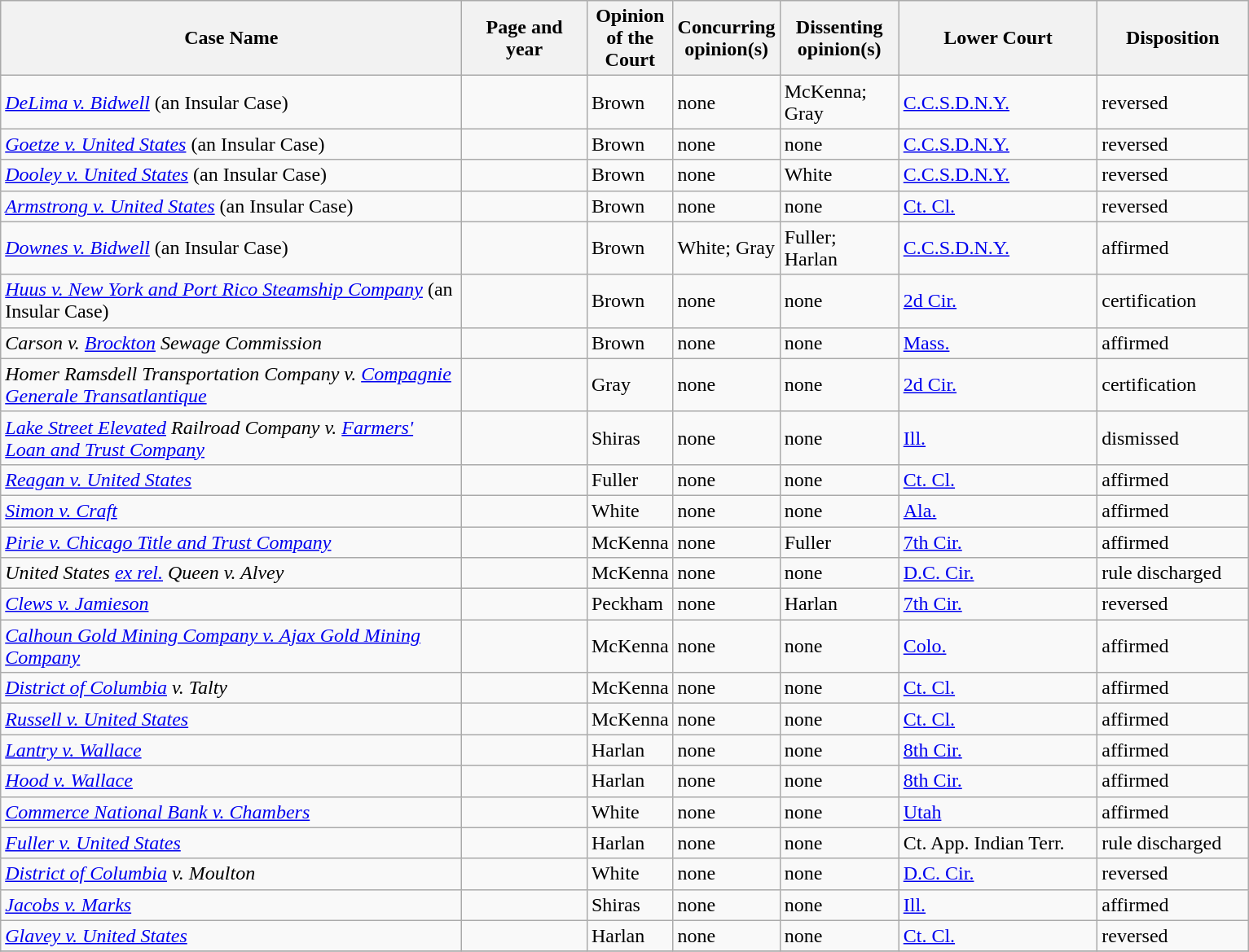<table class="wikitable sortable">
<tr>
<th scope="col" style="width: 370px;">Case Name</th>
<th scope="col" style="width: 95px;">Page and year</th>
<th scope="col" style="width: 10px;">Opinion of the Court</th>
<th scope="col" style="width: 10px;">Concurring opinion(s)</th>
<th scope="col" style="width: 90px;">Dissenting opinion(s)</th>
<th scope="col" style="width: 155px;">Lower Court</th>
<th scope="col" style="width: 116px;">Disposition</th>
</tr>
<tr>
<td><em><a href='#'>DeLima v. Bidwell</a></em> (an Insular Case)</td>
<td align="right"></td>
<td>Brown</td>
<td>none</td>
<td>McKenna; Gray</td>
<td><a href='#'>C.C.S.D.N.Y.</a></td>
<td>reversed</td>
</tr>
<tr>
<td><em><a href='#'>Goetze v. United States</a></em> (an Insular Case)</td>
<td align="right"></td>
<td>Brown</td>
<td>none</td>
<td>none</td>
<td><a href='#'>C.C.S.D.N.Y.</a></td>
<td>reversed</td>
</tr>
<tr>
<td><em><a href='#'>Dooley v. United States</a></em> (an Insular Case)</td>
<td align="right"></td>
<td>Brown</td>
<td>none</td>
<td>White</td>
<td><a href='#'>C.C.S.D.N.Y.</a></td>
<td>reversed</td>
</tr>
<tr>
<td><em><a href='#'>Armstrong v. United States</a></em> (an Insular Case)</td>
<td align="right"></td>
<td>Brown</td>
<td>none</td>
<td>none</td>
<td><a href='#'>Ct. Cl.</a></td>
<td>reversed</td>
</tr>
<tr>
<td><em><a href='#'>Downes v. Bidwell</a></em> (an Insular Case)</td>
<td align="right"></td>
<td>Brown</td>
<td>White; Gray</td>
<td>Fuller; Harlan</td>
<td><a href='#'>C.C.S.D.N.Y.</a></td>
<td>affirmed</td>
</tr>
<tr>
<td><em><a href='#'>Huus v. New York and Port Rico Steamship Company</a></em> (an Insular Case)</td>
<td align="right"></td>
<td>Brown</td>
<td>none</td>
<td>none</td>
<td><a href='#'>2d Cir.</a></td>
<td>certification</td>
</tr>
<tr>
<td><em>Carson v. <a href='#'>Brockton</a> Sewage Commission</em></td>
<td align="right"></td>
<td>Brown</td>
<td>none</td>
<td>none</td>
<td><a href='#'>Mass.</a></td>
<td>affirmed</td>
</tr>
<tr>
<td><em>Homer Ramsdell Transportation Company v. <a href='#'>Compagnie Generale Transatlantique</a></em></td>
<td align="right"></td>
<td>Gray</td>
<td>none</td>
<td>none</td>
<td><a href='#'>2d Cir.</a></td>
<td>certification</td>
</tr>
<tr>
<td><em><a href='#'>Lake Street Elevated</a> Railroad Company v. <a href='#'>Farmers' Loan and Trust Company</a></em></td>
<td align="right"></td>
<td>Shiras</td>
<td>none</td>
<td>none</td>
<td><a href='#'>Ill.</a></td>
<td>dismissed</td>
</tr>
<tr>
<td><em><a href='#'>Reagan v. United States</a></em></td>
<td align="right"></td>
<td>Fuller</td>
<td>none</td>
<td>none</td>
<td><a href='#'>Ct. Cl.</a></td>
<td>affirmed</td>
</tr>
<tr>
<td><em><a href='#'>Simon v. Craft</a></em></td>
<td align="right"></td>
<td>White</td>
<td>none</td>
<td>none</td>
<td><a href='#'>Ala.</a></td>
<td>affirmed</td>
</tr>
<tr>
<td><em><a href='#'>Pirie v. Chicago Title and Trust Company</a></em></td>
<td align="right"></td>
<td>McKenna</td>
<td>none</td>
<td>Fuller</td>
<td><a href='#'>7th Cir.</a></td>
<td>affirmed</td>
</tr>
<tr>
<td><em>United States <a href='#'>ex rel.</a> Queen v. Alvey</em></td>
<td align="right"></td>
<td>McKenna</td>
<td>none</td>
<td>none</td>
<td><a href='#'>D.C. Cir.</a></td>
<td>rule discharged</td>
</tr>
<tr>
<td><em><a href='#'>Clews v. Jamieson</a></em></td>
<td align="right"></td>
<td>Peckham</td>
<td>none</td>
<td>Harlan</td>
<td><a href='#'>7th Cir.</a></td>
<td>reversed</td>
</tr>
<tr>
<td><em><a href='#'>Calhoun Gold Mining Company v. Ajax Gold Mining Company</a></em></td>
<td align="right"></td>
<td>McKenna</td>
<td>none</td>
<td>none</td>
<td><a href='#'>Colo.</a></td>
<td>affirmed</td>
</tr>
<tr>
<td><em><a href='#'>District of Columbia</a> v. Talty</em></td>
<td align="right"></td>
<td>McKenna</td>
<td>none</td>
<td>none</td>
<td><a href='#'>Ct. Cl.</a></td>
<td>affirmed</td>
</tr>
<tr>
<td><em><a href='#'>Russell v. United States</a></em></td>
<td align="right"></td>
<td>McKenna</td>
<td>none</td>
<td>none</td>
<td><a href='#'>Ct. Cl.</a></td>
<td>affirmed</td>
</tr>
<tr>
<td><em><a href='#'>Lantry v. Wallace</a></em></td>
<td align="right"></td>
<td>Harlan</td>
<td>none</td>
<td>none</td>
<td><a href='#'>8th Cir.</a></td>
<td>affirmed</td>
</tr>
<tr>
<td><em><a href='#'>Hood v. Wallace</a></em></td>
<td align="right"></td>
<td>Harlan</td>
<td>none</td>
<td>none</td>
<td><a href='#'>8th Cir.</a></td>
<td>affirmed</td>
</tr>
<tr>
<td><em><a href='#'>Commerce National Bank v. Chambers</a></em></td>
<td align="right"></td>
<td>White</td>
<td>none</td>
<td>none</td>
<td><a href='#'>Utah</a></td>
<td>affirmed</td>
</tr>
<tr>
<td><em><a href='#'>Fuller v. United States</a></em></td>
<td align="right"></td>
<td>Harlan</td>
<td>none</td>
<td>none</td>
<td>Ct. App. Indian Terr.</td>
<td>rule discharged</td>
</tr>
<tr>
<td><em><a href='#'>District of Columbia</a> v. Moulton</em></td>
<td align="right"></td>
<td>White</td>
<td>none</td>
<td>none</td>
<td><a href='#'>D.C. Cir.</a></td>
<td>reversed</td>
</tr>
<tr>
<td><em><a href='#'>Jacobs v. Marks</a></em></td>
<td align="right"></td>
<td>Shiras</td>
<td>none</td>
<td>none</td>
<td><a href='#'>Ill.</a></td>
<td>affirmed</td>
</tr>
<tr>
<td><em><a href='#'>Glavey v. United States</a></em></td>
<td align="right"></td>
<td>Harlan</td>
<td>none</td>
<td>none</td>
<td><a href='#'>Ct. Cl.</a></td>
<td>reversed</td>
</tr>
<tr>
</tr>
</table>
